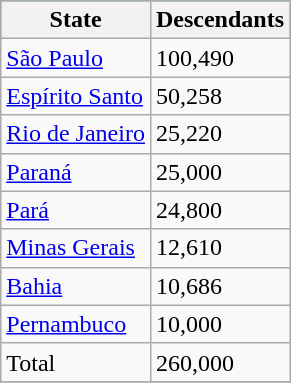<table class="wikitable">
<tr style="background:#009966;" colspan="2">
<th>State</th>
<th>Descendants</th>
</tr>
<tr>
<td><a href='#'>São Paulo</a></td>
<td>100,490</td>
</tr>
<tr>
<td><a href='#'>Espírito Santo</a></td>
<td>50,258</td>
</tr>
<tr>
<td><a href='#'>Rio de Janeiro</a></td>
<td>25,220</td>
</tr>
<tr>
<td><a href='#'>Paraná</a></td>
<td>25,000</td>
</tr>
<tr>
<td><a href='#'>Pará</a></td>
<td>24,800</td>
</tr>
<tr>
<td><a href='#'>Minas Gerais</a></td>
<td>12,610</td>
</tr>
<tr>
<td><a href='#'>Bahia</a></td>
<td>10,686</td>
</tr>
<tr>
<td><a href='#'>Pernambuco</a></td>
<td>10,000</td>
</tr>
<tr>
<td>Total</td>
<td>260,000</td>
</tr>
<tr>
</tr>
</table>
